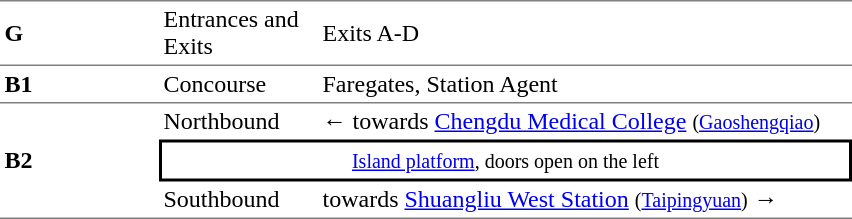<table cellspacing=0 cellpadding=3>
<tr>
<td style="border-top:solid 1px gray;border-bottom:solid 1px gray;" width=100><strong>G</strong></td>
<td style="border-top:solid 1px gray;border-bottom:solid 1px gray;" width=100>Entrances and Exits</td>
<td style="border-top:solid 1px gray;border-bottom:solid 1px gray;" width=350>Exits A-D</td>
</tr>
<tr>
<td style="border-bottom:solid 1px gray;"><strong>B1</strong></td>
<td style="border-bottom:solid 1px gray;">Concourse</td>
<td style="border-bottom:solid 1px gray;">Faregates, Station Agent</td>
</tr>
<tr>
<td style="border-bottom:solid 1px gray;" rowspan=3><strong>B2</strong></td>
<td>Northbound</td>
<td>←  towards <a href='#'>Chengdu Medical College</a> <small>(<a href='#'>Gaoshengqiao</a>)</small></td>
</tr>
<tr>
<td style="border-right:solid 2px black;border-left:solid 2px black;border-top:solid 2px black;border-bottom:solid 2px black;text-align:center;" colspan=2><small><a href='#'>Island platform</a>, doors open on the left</small></td>
</tr>
<tr>
<td style="border-bottom:solid 1px gray;">Southbound</td>
<td style="border-bottom:solid 1px gray;">  towards <a href='#'>Shuangliu West Station</a> <small>(<a href='#'>Taipingyuan</a>)</small> →</td>
</tr>
</table>
